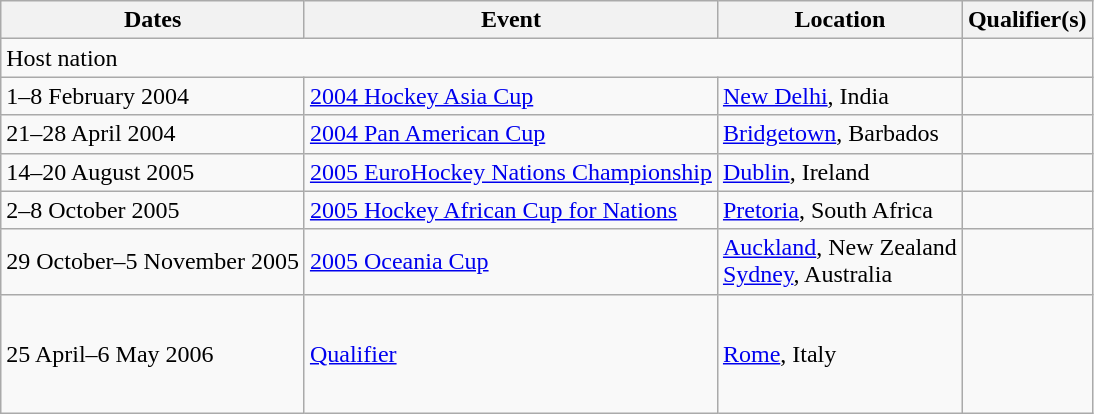<table class=wikitable>
<tr>
<th>Dates</th>
<th>Event</th>
<th>Location</th>
<th>Qualifier(s)</th>
</tr>
<tr>
<td colspan=3>Host nation</td>
<td></td>
</tr>
<tr>
<td>1–8 February 2004</td>
<td><a href='#'>2004 Hockey Asia Cup</a></td>
<td><a href='#'>New Delhi</a>, India</td>
<td></td>
</tr>
<tr>
<td>21–28 April 2004</td>
<td><a href='#'>2004 Pan American Cup</a></td>
<td><a href='#'>Bridgetown</a>, Barbados</td>
<td></td>
</tr>
<tr>
<td>14–20 August 2005</td>
<td><a href='#'>2005 EuroHockey Nations Championship</a></td>
<td><a href='#'>Dublin</a>, Ireland</td>
<td><br></td>
</tr>
<tr>
<td>2–8 October 2005</td>
<td><a href='#'>2005 Hockey African Cup for Nations</a></td>
<td><a href='#'>Pretoria</a>, South Africa</td>
<td></td>
</tr>
<tr>
<td>29 October–5 November 2005</td>
<td><a href='#'>2005 Oceania Cup</a></td>
<td><a href='#'>Auckland</a>, New Zealand<br><a href='#'>Sydney</a>, Australia</td>
<td></td>
</tr>
<tr>
<td>25 April–6 May 2006</td>
<td><a href='#'>Qualifier</a></td>
<td><a href='#'>Rome</a>, Italy</td>
<td><br><br><br><br></td>
</tr>
</table>
